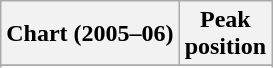<table class="wikitable plainrowheaders sortable" style="text-align:center;">
<tr>
<th scope="col">Chart (2005–06)</th>
<th scope="col">Peak<br>position</th>
</tr>
<tr>
</tr>
<tr>
</tr>
<tr>
</tr>
<tr>
</tr>
<tr>
</tr>
<tr>
</tr>
<tr>
</tr>
<tr>
</tr>
<tr>
</tr>
</table>
